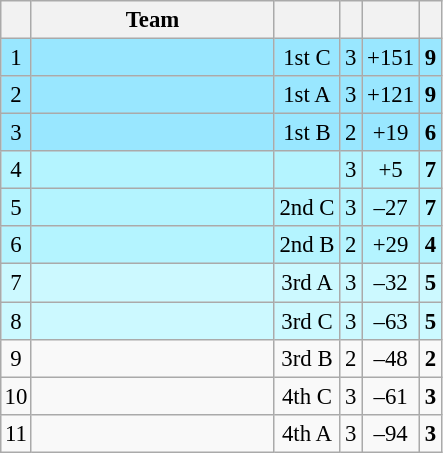<table class="wikitable" style="font-size: 95%; text-align: center;">
<tr>
<th width=12 style="padding:2px;"></th>
<th width=155>Team</th>
<th></th>
<th></th>
<th width=28></th>
<th></th>
</tr>
<tr bgcolor=#99e7ff>
<td style="padding:2px;">1</td>
<td style="text-align:left;"></td>
<td>1st C</td>
<td>3</td>
<td>+151</td>
<td><strong>9</strong></td>
</tr>
<tr bgcolor=#99e7ff>
<td style="padding:2px;">2</td>
<td style="text-align:left;"></td>
<td>1st A</td>
<td>3</td>
<td>+121</td>
<td><strong>9</strong></td>
</tr>
<tr bgcolor=#99e7ff>
<td style="padding:2px;">3</td>
<td style="text-align:left;"></td>
<td>1st B</td>
<td>2</td>
<td>+19</td>
<td><strong>6</strong></td>
</tr>
<tr bgcolor=#b4f4ff>
<td style="padding:2px;">4</td>
<td style="text-align:left;"></td>
<td></td>
<td>3</td>
<td>+5</td>
<td><strong>7</strong></td>
</tr>
<tr bgcolor=#b4f4ff>
<td style="padding:2px;">5</td>
<td style="text-align:left;"></td>
<td>2nd C</td>
<td>3</td>
<td>–27</td>
<td><strong>7</strong></td>
</tr>
<tr bgcolor=#b4f4ff>
<td style="padding:2px;">6</td>
<td style="text-align:left;"></td>
<td>2nd B</td>
<td>2</td>
<td>+29</td>
<td><strong>4</strong></td>
</tr>
<tr bgcolor=#ccf9ff>
<td style="padding:2px;">7</td>
<td style="text-align:left;"></td>
<td>3rd A</td>
<td>3</td>
<td>–32</td>
<td><strong>5</strong></td>
</tr>
<tr bgcolor=#ccf9ff>
<td style="padding:2px;">8</td>
<td style="text-align:left;"></td>
<td>3rd C</td>
<td>3</td>
<td>–63</td>
<td><strong>5</strong></td>
</tr>
<tr>
<td style="padding:2px;">9</td>
<td style="text-align:left;"></td>
<td>3rd B</td>
<td>2</td>
<td>–48</td>
<td><strong>2</strong></td>
</tr>
<tr>
<td style="padding:2px;">10</td>
<td style="text-align:left;"></td>
<td>4th C</td>
<td>3</td>
<td>–61</td>
<td><strong>3</strong></td>
</tr>
<tr>
<td style="padding:2px;">11</td>
<td style="text-align:left;"></td>
<td>4th A</td>
<td>3</td>
<td>–94</td>
<td><strong>3</strong></td>
</tr>
</table>
